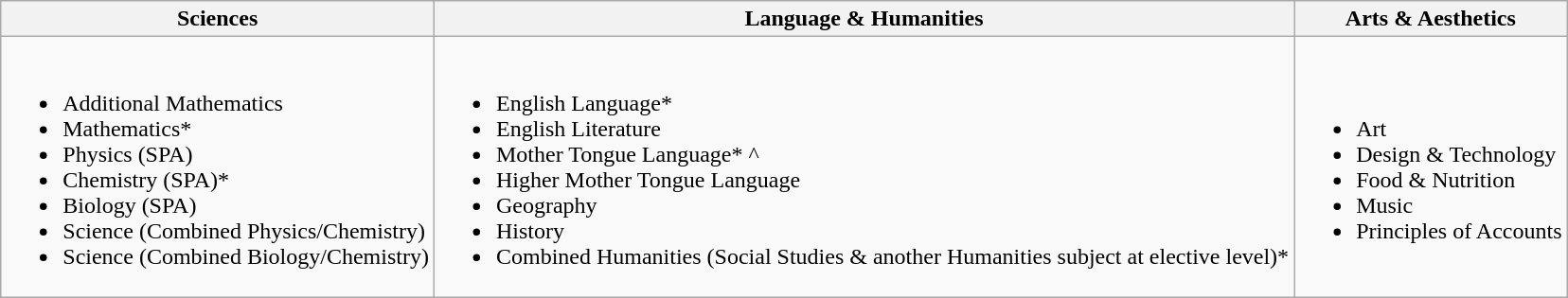<table class=wikitable>
<tr>
<th>Sciences</th>
<th><strong>Language & Humanities</strong></th>
<th><strong>Arts & Aesthetics</strong></th>
</tr>
<tr>
<td><br><ul><li>Additional Mathematics</li><li>Mathematics*</li><li>Physics (SPA)</li><li>Chemistry (SPA)*</li><li>Biology (SPA)</li><li>Science (Combined Physics/Chemistry)</li><li>Science (Combined Biology/Chemistry)</li></ul></td>
<td><br><ul><li>English Language*</li><li>English Literature</li><li>Mother Tongue Language* ^</li><li>Higher Mother Tongue Language</li><li>Geography</li><li>History</li><li>Combined Humanities (Social Studies & another Humanities subject at elective level)*</li></ul></td>
<td><br><ul><li>Art</li><li>Design & Technology</li><li>Food & Nutrition</li><li>Music</li><li>Principles of Accounts</li></ul></td>
</tr>
</table>
